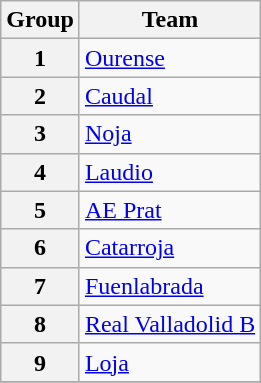<table class="wikitable">
<tr>
<th>Group</th>
<th>Team</th>
</tr>
<tr>
<th>1</th>
<td><a href='#'>Ourense</a></td>
</tr>
<tr>
<th>2</th>
<td><a href='#'>Caudal</a></td>
</tr>
<tr>
<th>3</th>
<td><a href='#'>Noja</a></td>
</tr>
<tr>
<th>4</th>
<td><a href='#'>Laudio</a></td>
</tr>
<tr>
<th>5</th>
<td><a href='#'>AE Prat</a></td>
</tr>
<tr>
<th>6</th>
<td><a href='#'>Catarroja</a></td>
</tr>
<tr>
<th>7</th>
<td><a href='#'>Fuenlabrada</a></td>
</tr>
<tr>
<th>8</th>
<td><a href='#'>Real Valladolid B</a></td>
</tr>
<tr>
<th>9</th>
<td><a href='#'>Loja</a></td>
</tr>
<tr>
</tr>
</table>
